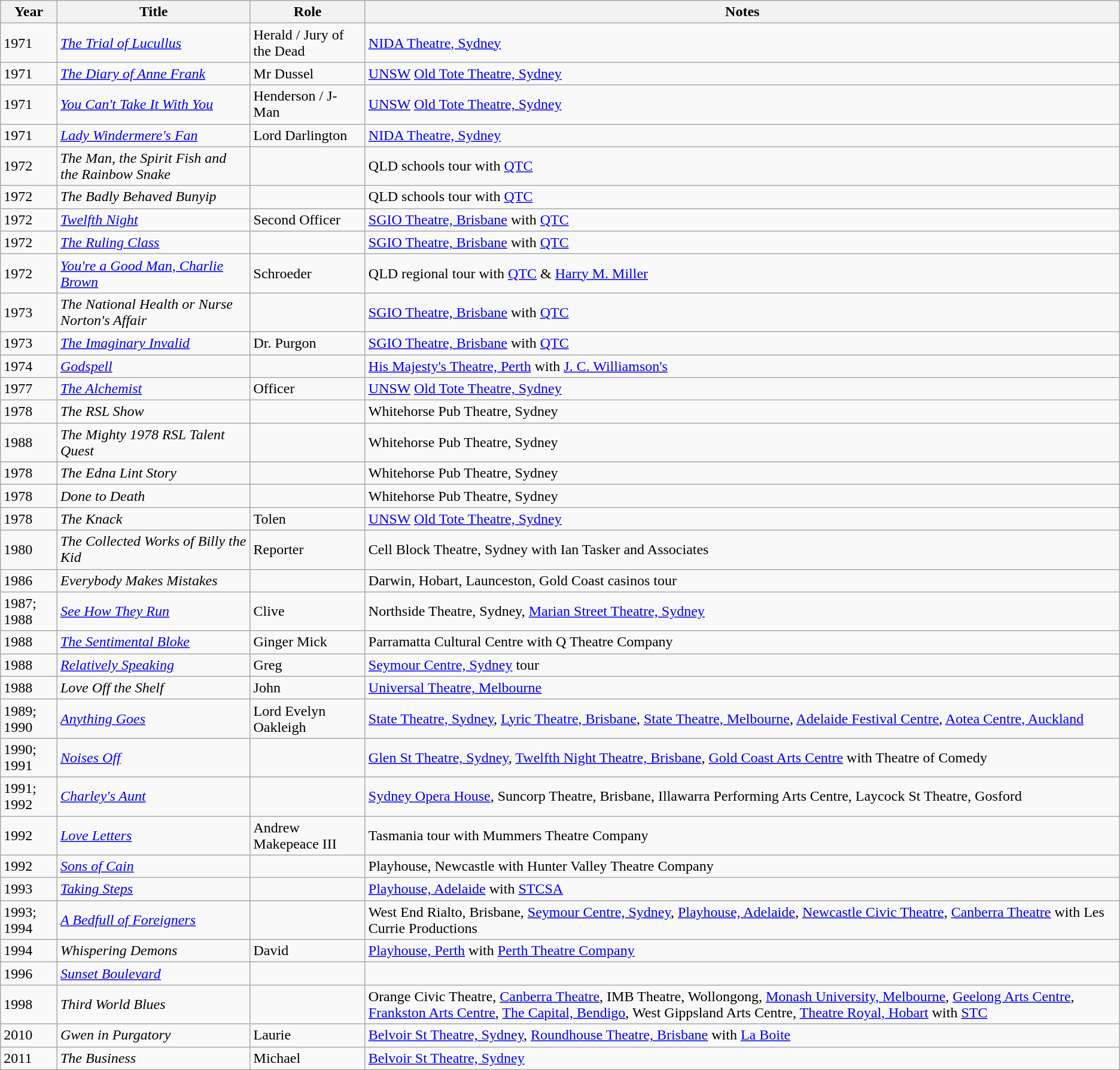<table class="wikitable sortable">
<tr>
<th>Year</th>
<th>Title</th>
<th>Role</th>
<th class="unsortable">Notes</th>
</tr>
<tr>
<td>1971</td>
<td><em><a href='#'>The Trial of Lucullus</a></em></td>
<td>Herald / Jury of the Dead</td>
<td><a href='#'>NIDA Theatre, Sydney</a></td>
</tr>
<tr>
<td>1971</td>
<td><em><a href='#'>The Diary of Anne Frank</a></em></td>
<td>Mr Dussel</td>
<td><a href='#'>UNSW</a> <a href='#'>Old Tote Theatre, Sydney</a></td>
</tr>
<tr>
<td>1971</td>
<td><em><a href='#'>You Can't Take It With You</a></em></td>
<td>Henderson / J-Man</td>
<td><a href='#'>UNSW</a> <a href='#'>Old Tote Theatre, Sydney</a></td>
</tr>
<tr>
<td>1971</td>
<td><em><a href='#'>Lady Windermere's Fan</a></em></td>
<td>Lord Darlington</td>
<td><a href='#'>NIDA Theatre, Sydney</a></td>
</tr>
<tr>
<td>1972</td>
<td><em>The Man, the Spirit Fish and the Rainbow Snake</em></td>
<td></td>
<td>QLD schools tour with <a href='#'>QTC</a></td>
</tr>
<tr>
<td>1972</td>
<td><em>The Badly Behaved Bunyip</em></td>
<td></td>
<td>QLD schools tour with <a href='#'>QTC</a></td>
</tr>
<tr>
<td>1972</td>
<td><em><a href='#'>Twelfth Night</a></em></td>
<td>Second Officer</td>
<td><a href='#'>SGIO Theatre, Brisbane</a> with <a href='#'>QTC</a></td>
</tr>
<tr>
<td>1972</td>
<td><em><a href='#'>The Ruling Class</a></em></td>
<td></td>
<td><a href='#'>SGIO Theatre, Brisbane</a> with <a href='#'>QTC</a></td>
</tr>
<tr>
<td>1972</td>
<td><em><a href='#'>You're a Good Man, Charlie Brown</a></em></td>
<td>Schroeder</td>
<td>QLD regional tour with <a href='#'>QTC</a> & <a href='#'>Harry M. Miller</a></td>
</tr>
<tr>
<td>1973</td>
<td><em>The National Health or Nurse Norton's Affair</em></td>
<td></td>
<td><a href='#'>SGIO Theatre, Brisbane</a> with <a href='#'>QTC</a></td>
</tr>
<tr>
<td>1973</td>
<td><em><a href='#'>The Imaginary Invalid</a></em></td>
<td>Dr. Purgon</td>
<td><a href='#'>SGIO Theatre, Brisbane</a> with <a href='#'>QTC</a></td>
</tr>
<tr>
<td>1974</td>
<td><em><a href='#'>Godspell</a></em></td>
<td></td>
<td><a href='#'>His Majesty's Theatre, Perth</a> with <a href='#'>J. C. Williamson's</a></td>
</tr>
<tr>
<td>1977</td>
<td><em><a href='#'>The Alchemist</a></em></td>
<td>Officer</td>
<td><a href='#'>UNSW</a> <a href='#'>Old Tote Theatre, Sydney</a></td>
</tr>
<tr>
<td>1978</td>
<td><em>The RSL Show</em></td>
<td></td>
<td>Whitehorse Pub Theatre, Sydney</td>
</tr>
<tr>
<td>1988</td>
<td><em>The Mighty 1978 RSL Talent Quest</em></td>
<td></td>
<td>Whitehorse Pub Theatre, Sydney</td>
</tr>
<tr>
<td>1978</td>
<td><em>The Edna Lint Story</em></td>
<td></td>
<td>Whitehorse Pub Theatre, Sydney</td>
</tr>
<tr>
<td>1978</td>
<td><em>Done to Death</em></td>
<td></td>
<td>Whitehorse Pub Theatre, Sydney</td>
</tr>
<tr>
<td>1978</td>
<td><em>The Knack</em></td>
<td>Tolen</td>
<td><a href='#'>UNSW</a> <a href='#'>Old Tote Theatre, Sydney</a></td>
</tr>
<tr>
<td>1980</td>
<td><em>The Collected Works of Billy the Kid</em></td>
<td>Reporter</td>
<td>Cell Block Theatre, Sydney with Ian Tasker and Associates</td>
</tr>
<tr>
<td>1986</td>
<td><em>Everybody Makes Mistakes</em></td>
<td></td>
<td>Darwin, Hobart, Launceston, Gold Coast casinos tour</td>
</tr>
<tr>
<td>1987; 1988</td>
<td><em><a href='#'>See How They Run</a></em></td>
<td>Clive</td>
<td>Northside Theatre, Sydney, <a href='#'>Marian Street Theatre, Sydney</a></td>
</tr>
<tr>
<td>1988</td>
<td><em><a href='#'>The Sentimental Bloke</a></em></td>
<td>Ginger Mick</td>
<td>Parramatta Cultural Centre with Q Theatre Company</td>
</tr>
<tr>
<td>1988</td>
<td><em><a href='#'>Relatively Speaking</a></em></td>
<td>Greg</td>
<td><a href='#'>Seymour Centre, Sydney</a> tour</td>
</tr>
<tr>
<td>1988</td>
<td><em>Love Off the Shelf</em></td>
<td>John</td>
<td><a href='#'>Universal Theatre, Melbourne</a></td>
</tr>
<tr>
<td>1989; 1990</td>
<td><em><a href='#'>Anything Goes</a></em></td>
<td>Lord Evelyn Oakleigh</td>
<td><a href='#'>State Theatre, Sydney</a>, <a href='#'>Lyric Theatre, Brisbane</a>, <a href='#'>State Theatre, Melbourne</a>, <a href='#'>Adelaide Festival Centre</a>, <a href='#'>Aotea Centre, Auckland</a></td>
</tr>
<tr>
<td>1990; 1991</td>
<td><em><a href='#'>Noises Off</a></em></td>
<td></td>
<td><a href='#'>Glen St Theatre, Sydney</a>, <a href='#'>Twelfth Night Theatre, Brisbane</a>, <a href='#'>Gold Coast Arts Centre</a> with Theatre of Comedy</td>
</tr>
<tr>
<td>1991; 1992</td>
<td><em><a href='#'>Charley's Aunt</a></em></td>
<td></td>
<td><a href='#'>Sydney Opera House</a>, Suncorp Theatre, Brisbane, Illawarra Performing Arts Centre, Laycock St Theatre, Gosford</td>
</tr>
<tr>
<td>1992</td>
<td><em><a href='#'>Love Letters</a></em></td>
<td>Andrew Makepeace III</td>
<td>Tasmania tour with Mummers Theatre Company</td>
</tr>
<tr>
<td>1992</td>
<td><em><a href='#'>Sons of Cain</a></em></td>
<td></td>
<td>Playhouse, Newcastle with Hunter Valley Theatre Company</td>
</tr>
<tr>
<td>1993</td>
<td><em><a href='#'>Taking Steps</a></em></td>
<td></td>
<td><a href='#'>Playhouse, Adelaide</a> with <a href='#'>STCSA</a></td>
</tr>
<tr>
<td>1993; 1994</td>
<td><em><a href='#'>A Bedfull of Foreigners</a></em></td>
<td></td>
<td>West End Rialto, Brisbane, <a href='#'>Seymour Centre, Sydney</a>, <a href='#'>Playhouse, Adelaide</a>, <a href='#'>Newcastle Civic Theatre</a>, <a href='#'>Canberra Theatre</a> with Les Currie Productions</td>
</tr>
<tr>
<td>1994</td>
<td><em>Whispering Demons</em></td>
<td>David</td>
<td><a href='#'>Playhouse, Perth</a> with <a href='#'>Perth Theatre Company</a></td>
</tr>
<tr>
<td>1996</td>
<td><em><a href='#'>Sunset Boulevard</a></em></td>
<td></td>
<td></td>
</tr>
<tr>
<td>1998</td>
<td><em>Third World Blues</em></td>
<td></td>
<td>Orange Civic Theatre, <a href='#'>Canberra Theatre</a>, IMB Theatre, Wollongong, <a href='#'>Monash University, Melbourne</a>, <a href='#'>Geelong Arts Centre</a>, <a href='#'>Frankston Arts Centre</a>, <a href='#'>The Capital, Bendigo</a>, West Gippsland Arts Centre, <a href='#'>Theatre Royal, Hobart</a> with <a href='#'>STC</a></td>
</tr>
<tr>
<td>2010</td>
<td><em>Gwen in Purgatory</em></td>
<td>Laurie</td>
<td><a href='#'>Belvoir St Theatre, Sydney</a>, <a href='#'>Roundhouse Theatre, Brisbane</a> with <a href='#'>La Boite</a></td>
</tr>
<tr>
<td>2011</td>
<td><em>The Business</em></td>
<td>Michael</td>
<td><a href='#'>Belvoir St Theatre, Sydney</a></td>
</tr>
</table>
